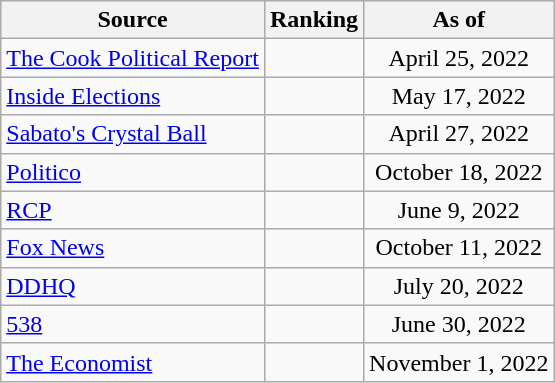<table class="wikitable" style="text-align:center">
<tr>
<th>Source</th>
<th>Ranking</th>
<th>As of</th>
</tr>
<tr>
<td align=left><a href='#'>The Cook Political Report</a></td>
<td></td>
<td>April 25, 2022</td>
</tr>
<tr>
<td align=left><a href='#'>Inside Elections</a></td>
<td></td>
<td>May 17, 2022</td>
</tr>
<tr>
<td align=left><a href='#'>Sabato's Crystal Ball</a></td>
<td></td>
<td>April 27, 2022</td>
</tr>
<tr>
<td align=left><a href='#'>Politico</a></td>
<td></td>
<td>October 18, 2022</td>
</tr>
<tr>
<td align="left"><a href='#'>RCP</a></td>
<td></td>
<td>June 9, 2022</td>
</tr>
<tr>
<td align=left><a href='#'>Fox News</a></td>
<td></td>
<td>October 11, 2022</td>
</tr>
<tr>
<td align="left"><a href='#'>DDHQ</a></td>
<td></td>
<td>July 20, 2022</td>
</tr>
<tr>
<td align="left"><a href='#'>538</a></td>
<td></td>
<td>June 30, 2022</td>
</tr>
<tr>
<td align="left"><a href='#'>The Economist</a></td>
<td></td>
<td>November 1, 2022</td>
</tr>
</table>
